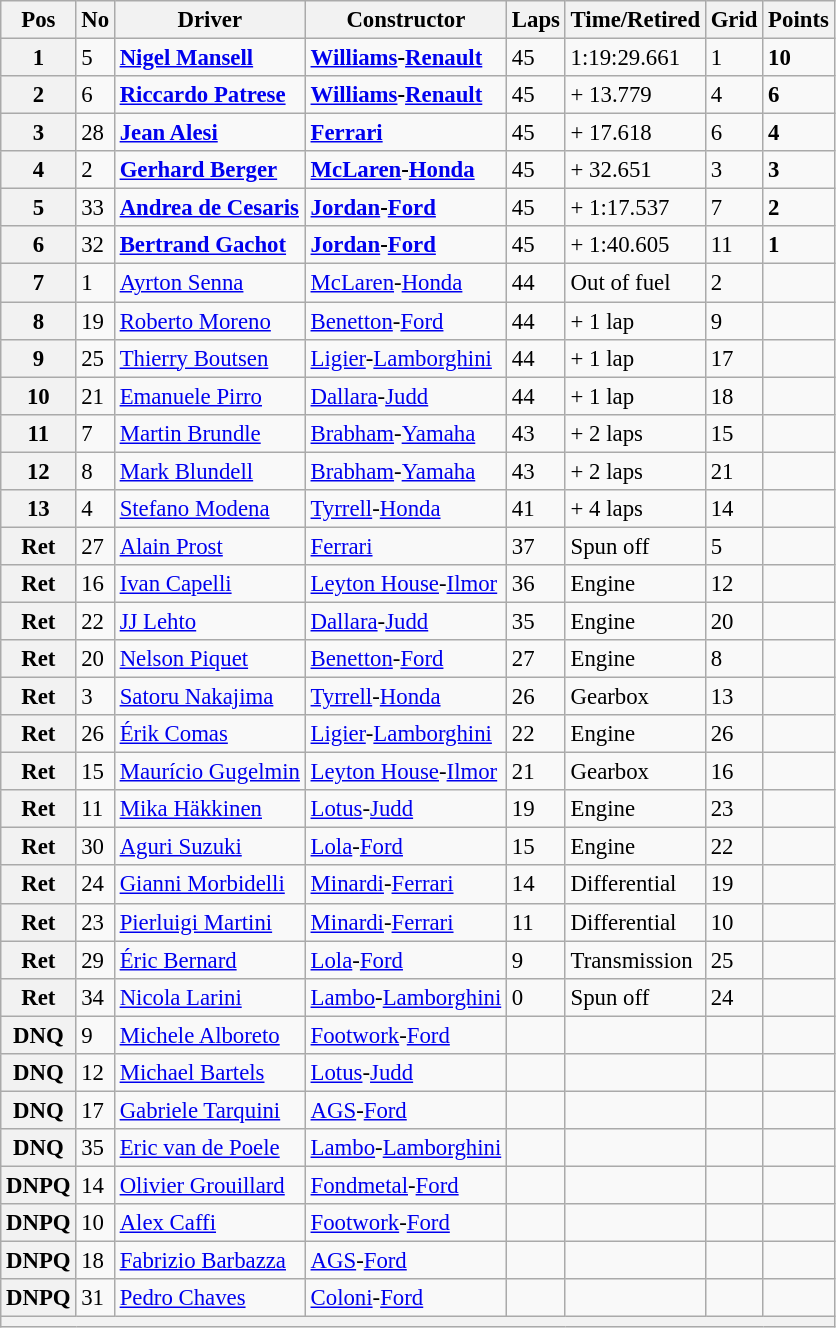<table class="wikitable sortable" style="font-size: 95%;">
<tr>
<th>Pos</th>
<th>No</th>
<th>Driver</th>
<th>Constructor</th>
<th>Laps</th>
<th>Time/Retired</th>
<th>Grid</th>
<th>Points</th>
</tr>
<tr>
<th>1</th>
<td>5</td>
<td> <strong><a href='#'>Nigel Mansell</a></strong></td>
<td><strong><a href='#'>Williams</a>-<a href='#'>Renault</a></strong></td>
<td>45</td>
<td>1:19:29.661</td>
<td>1</td>
<td><strong>10</strong></td>
</tr>
<tr>
<th>2</th>
<td>6</td>
<td> <strong><a href='#'>Riccardo Patrese</a></strong></td>
<td><strong><a href='#'>Williams</a>-<a href='#'>Renault</a></strong></td>
<td>45</td>
<td>+ 13.779</td>
<td>4</td>
<td><strong>6</strong></td>
</tr>
<tr>
<th>3</th>
<td>28</td>
<td> <strong><a href='#'>Jean Alesi</a></strong></td>
<td><strong><a href='#'>Ferrari</a></strong></td>
<td>45</td>
<td>+ 17.618</td>
<td>6</td>
<td><strong>4</strong></td>
</tr>
<tr>
<th>4</th>
<td>2</td>
<td> <strong><a href='#'>Gerhard Berger</a></strong></td>
<td><strong><a href='#'>McLaren</a>-<a href='#'>Honda</a></strong></td>
<td>45</td>
<td>+ 32.651</td>
<td>3</td>
<td><strong>3</strong></td>
</tr>
<tr>
<th>5</th>
<td>33</td>
<td> <strong><a href='#'>Andrea de Cesaris</a></strong></td>
<td><strong><a href='#'>Jordan</a>-<a href='#'>Ford</a></strong></td>
<td>45</td>
<td>+ 1:17.537</td>
<td>7</td>
<td><strong>2</strong></td>
</tr>
<tr>
<th>6</th>
<td>32</td>
<td> <strong><a href='#'>Bertrand Gachot</a></strong></td>
<td><strong><a href='#'>Jordan</a>-<a href='#'>Ford</a></strong></td>
<td>45</td>
<td>+ 1:40.605</td>
<td>11</td>
<td><strong>1</strong></td>
</tr>
<tr>
<th>7</th>
<td>1</td>
<td> <a href='#'>Ayrton Senna</a></td>
<td><a href='#'>McLaren</a>-<a href='#'>Honda</a></td>
<td>44</td>
<td>Out of fuel</td>
<td>2</td>
<td></td>
</tr>
<tr>
<th>8</th>
<td>19</td>
<td> <a href='#'>Roberto Moreno</a></td>
<td><a href='#'>Benetton</a>-<a href='#'>Ford</a></td>
<td>44</td>
<td>+ 1 lap</td>
<td>9</td>
<td></td>
</tr>
<tr>
<th>9</th>
<td>25</td>
<td> <a href='#'>Thierry Boutsen</a></td>
<td><a href='#'>Ligier</a>-<a href='#'>Lamborghini</a></td>
<td>44</td>
<td>+ 1 lap</td>
<td>17</td>
<td></td>
</tr>
<tr>
<th>10</th>
<td>21</td>
<td> <a href='#'>Emanuele Pirro</a></td>
<td><a href='#'>Dallara</a>-<a href='#'>Judd</a></td>
<td>44</td>
<td>+ 1 lap</td>
<td>18</td>
<td></td>
</tr>
<tr>
<th>11</th>
<td>7</td>
<td> <a href='#'>Martin Brundle</a></td>
<td><a href='#'>Brabham</a>-<a href='#'>Yamaha</a></td>
<td>43</td>
<td>+ 2 laps</td>
<td>15</td>
<td></td>
</tr>
<tr>
<th>12</th>
<td>8</td>
<td> <a href='#'>Mark Blundell</a></td>
<td><a href='#'>Brabham</a>-<a href='#'>Yamaha</a></td>
<td>43</td>
<td>+ 2 laps</td>
<td>21</td>
<td></td>
</tr>
<tr>
<th>13</th>
<td>4</td>
<td> <a href='#'>Stefano Modena</a></td>
<td><a href='#'>Tyrrell</a>-<a href='#'>Honda</a></td>
<td>41</td>
<td>+ 4 laps</td>
<td>14</td>
<td></td>
</tr>
<tr>
<th>Ret</th>
<td>27</td>
<td> <a href='#'>Alain Prost</a></td>
<td><a href='#'>Ferrari</a></td>
<td>37</td>
<td>Spun off</td>
<td>5</td>
<td></td>
</tr>
<tr>
<th>Ret</th>
<td>16</td>
<td> <a href='#'>Ivan Capelli</a></td>
<td><a href='#'>Leyton House</a>-<a href='#'>Ilmor</a></td>
<td>36</td>
<td>Engine</td>
<td>12</td>
<td></td>
</tr>
<tr>
<th>Ret</th>
<td>22</td>
<td> <a href='#'>JJ Lehto</a></td>
<td><a href='#'>Dallara</a>-<a href='#'>Judd</a></td>
<td>35</td>
<td>Engine</td>
<td>20</td>
<td></td>
</tr>
<tr>
<th>Ret</th>
<td>20</td>
<td> <a href='#'>Nelson Piquet</a></td>
<td><a href='#'>Benetton</a>-<a href='#'>Ford</a></td>
<td>27</td>
<td>Engine</td>
<td>8</td>
<td></td>
</tr>
<tr>
<th>Ret</th>
<td>3</td>
<td> <a href='#'>Satoru Nakajima</a></td>
<td><a href='#'>Tyrrell</a>-<a href='#'>Honda</a></td>
<td>26</td>
<td>Gearbox</td>
<td>13</td>
<td></td>
</tr>
<tr>
<th>Ret</th>
<td>26</td>
<td> <a href='#'>Érik Comas</a></td>
<td><a href='#'>Ligier</a>-<a href='#'>Lamborghini</a></td>
<td>22</td>
<td>Engine</td>
<td>26</td>
<td></td>
</tr>
<tr>
<th>Ret</th>
<td>15</td>
<td> <a href='#'>Maurício Gugelmin</a></td>
<td><a href='#'>Leyton House</a>-<a href='#'>Ilmor</a></td>
<td>21</td>
<td>Gearbox</td>
<td>16</td>
<td></td>
</tr>
<tr>
<th>Ret</th>
<td>11</td>
<td> <a href='#'>Mika Häkkinen</a></td>
<td><a href='#'>Lotus</a>-<a href='#'>Judd</a></td>
<td>19</td>
<td>Engine</td>
<td>23</td>
<td></td>
</tr>
<tr>
<th>Ret</th>
<td>30</td>
<td> <a href='#'>Aguri Suzuki</a></td>
<td><a href='#'>Lola</a>-<a href='#'>Ford</a></td>
<td>15</td>
<td>Engine</td>
<td>22</td>
<td></td>
</tr>
<tr>
<th>Ret</th>
<td>24</td>
<td> <a href='#'>Gianni Morbidelli</a></td>
<td><a href='#'>Minardi</a>-<a href='#'>Ferrari</a></td>
<td>14</td>
<td>Differential</td>
<td>19</td>
<td></td>
</tr>
<tr>
<th>Ret</th>
<td>23</td>
<td> <a href='#'>Pierluigi Martini</a></td>
<td><a href='#'>Minardi</a>-<a href='#'>Ferrari</a></td>
<td>11</td>
<td>Differential</td>
<td>10</td>
<td></td>
</tr>
<tr>
<th>Ret</th>
<td>29</td>
<td> <a href='#'>Éric Bernard</a></td>
<td><a href='#'>Lola</a>-<a href='#'>Ford</a></td>
<td>9</td>
<td>Transmission</td>
<td>25</td>
<td></td>
</tr>
<tr>
<th>Ret</th>
<td>34</td>
<td> <a href='#'>Nicola Larini</a></td>
<td><a href='#'>Lambo</a>-<a href='#'>Lamborghini</a></td>
<td>0</td>
<td>Spun off</td>
<td>24</td>
<td></td>
</tr>
<tr>
<th>DNQ</th>
<td>9</td>
<td> <a href='#'>Michele Alboreto</a></td>
<td><a href='#'>Footwork</a>-<a href='#'>Ford</a></td>
<td></td>
<td></td>
<td></td>
<td></td>
</tr>
<tr>
<th>DNQ</th>
<td>12</td>
<td> <a href='#'>Michael Bartels</a></td>
<td><a href='#'>Lotus</a>-<a href='#'>Judd</a></td>
<td></td>
<td></td>
<td></td>
<td></td>
</tr>
<tr>
<th>DNQ</th>
<td>17</td>
<td> <a href='#'>Gabriele Tarquini</a></td>
<td><a href='#'>AGS</a>-<a href='#'>Ford</a></td>
<td></td>
<td></td>
<td></td>
<td></td>
</tr>
<tr>
<th>DNQ</th>
<td>35</td>
<td> <a href='#'>Eric van de Poele</a></td>
<td><a href='#'>Lambo</a>-<a href='#'>Lamborghini</a></td>
<td></td>
<td></td>
<td></td>
<td></td>
</tr>
<tr>
<th>DNPQ</th>
<td>14</td>
<td> <a href='#'>Olivier Grouillard</a></td>
<td><a href='#'>Fondmetal</a>-<a href='#'>Ford</a></td>
<td></td>
<td></td>
<td></td>
<td></td>
</tr>
<tr>
<th>DNPQ</th>
<td>10</td>
<td> <a href='#'>Alex Caffi</a></td>
<td><a href='#'>Footwork</a>-<a href='#'>Ford</a></td>
<td></td>
<td></td>
<td></td>
<td></td>
</tr>
<tr>
<th>DNPQ</th>
<td>18</td>
<td> <a href='#'>Fabrizio Barbazza</a></td>
<td><a href='#'>AGS</a>-<a href='#'>Ford</a></td>
<td></td>
<td></td>
<td></td>
<td></td>
</tr>
<tr>
<th>DNPQ</th>
<td>31</td>
<td> <a href='#'>Pedro Chaves</a></td>
<td><a href='#'>Coloni</a>-<a href='#'>Ford</a></td>
<td></td>
<td></td>
<td></td>
<td></td>
</tr>
<tr>
<th colspan="8"></th>
</tr>
</table>
